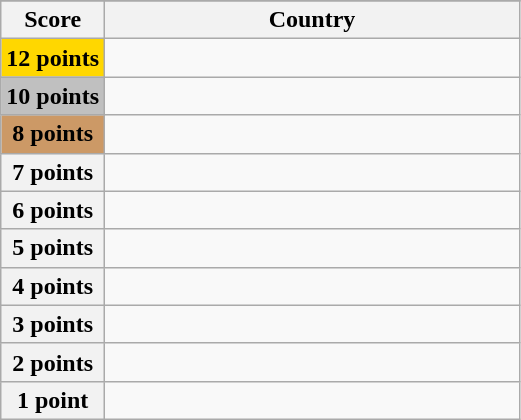<table class="wikitable">
<tr>
</tr>
<tr>
<th scope="col" width="20%">Score</th>
<th scope="col">Country</th>
</tr>
<tr>
<th scope="row" style="background:gold">12 points</th>
<td></td>
</tr>
<tr>
<th scope="row" style="background:silver">10 points</th>
<td></td>
</tr>
<tr>
<th scope="row" style="background:#CC9966">8 points</th>
<td></td>
</tr>
<tr>
<th scope="row">7 points</th>
<td></td>
</tr>
<tr>
<th scope="row">6 points</th>
<td></td>
</tr>
<tr>
<th scope="row">5 points</th>
<td></td>
</tr>
<tr>
<th scope="row">4 points</th>
<td></td>
</tr>
<tr>
<th scope="row">3 points</th>
<td></td>
</tr>
<tr>
<th scope="row">2 points</th>
<td></td>
</tr>
<tr>
<th scope="row">1 point</th>
<td></td>
</tr>
</table>
